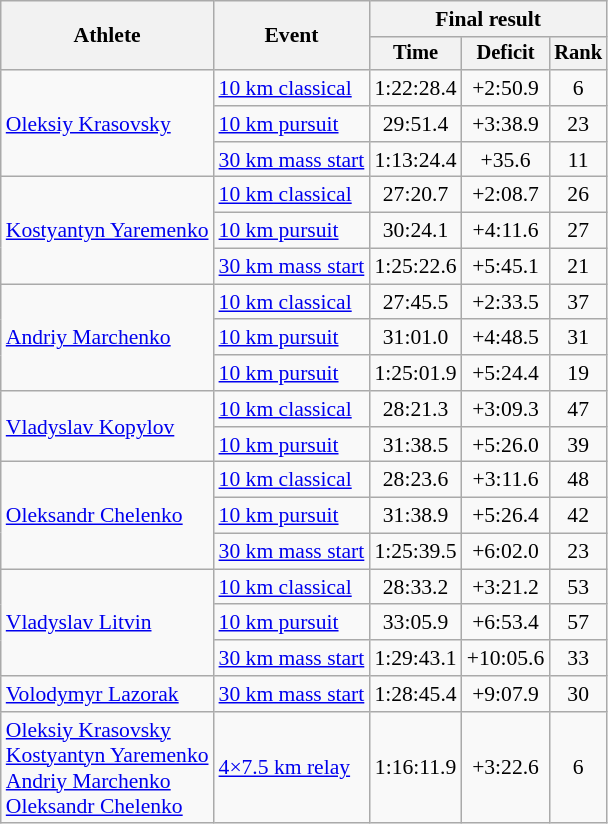<table class="wikitable" style="font-size:90%">
<tr>
<th rowspan=2>Athlete</th>
<th rowspan=2>Event</th>
<th colspan=3>Final result</th>
</tr>
<tr style="font-size: 95%">
<th>Time</th>
<th>Deficit</th>
<th>Rank</th>
</tr>
<tr align=center>
<td align=left rowspan=3><a href='#'>Oleksiy Krasovsky</a></td>
<td align=left><a href='#'>10 km classical</a></td>
<td>1:22:28.4</td>
<td>+2:50.9</td>
<td>6</td>
</tr>
<tr align=center>
<td align=left><a href='#'>10 km pursuit</a></td>
<td>29:51.4</td>
<td>+3:38.9</td>
<td>23</td>
</tr>
<tr align=center>
<td align=left><a href='#'>30 km mass start</a></td>
<td>1:13:24.4</td>
<td>+35.6</td>
<td>11</td>
</tr>
<tr align=center>
<td align=left rowspan=3><a href='#'>Kostyantyn Yaremenko</a></td>
<td align=left><a href='#'>10 km classical</a></td>
<td>27:20.7</td>
<td>+2:08.7</td>
<td>26</td>
</tr>
<tr align=center>
<td align=left><a href='#'>10 km pursuit</a></td>
<td>30:24.1</td>
<td>+4:11.6</td>
<td>27</td>
</tr>
<tr align=center>
<td align=left><a href='#'>30 km mass start</a></td>
<td>1:25:22.6</td>
<td>+5:45.1</td>
<td>21</td>
</tr>
<tr align=center>
<td align=left rowspan=3><a href='#'>Andriy Marchenko</a></td>
<td align=left><a href='#'>10 km classical</a></td>
<td>27:45.5</td>
<td>+2:33.5</td>
<td>37</td>
</tr>
<tr align=center>
<td align=left><a href='#'>10 km pursuit</a></td>
<td>31:01.0</td>
<td>+4:48.5</td>
<td>31</td>
</tr>
<tr align=center>
<td align=left><a href='#'>10 km pursuit</a></td>
<td>1:25:01.9</td>
<td>+5:24.4</td>
<td>19</td>
</tr>
<tr align=center>
<td align=left rowspan=2><a href='#'>Vladyslav Kopylov</a></td>
<td align=left><a href='#'>10 km classical</a></td>
<td>28:21.3</td>
<td>+3:09.3</td>
<td>47</td>
</tr>
<tr align=center>
<td align=left><a href='#'>10 km pursuit</a></td>
<td>31:38.5</td>
<td>+5:26.0</td>
<td>39</td>
</tr>
<tr align=center>
<td align=left rowspan=3><a href='#'>Oleksandr Chelenko</a></td>
<td align=left><a href='#'>10 km classical</a></td>
<td>28:23.6</td>
<td>+3:11.6</td>
<td>48</td>
</tr>
<tr align=center>
<td align=left><a href='#'>10 km pursuit</a></td>
<td>31:38.9</td>
<td>+5:26.4</td>
<td>42</td>
</tr>
<tr align=center>
<td align=left><a href='#'>30 km mass start</a></td>
<td>1:25:39.5</td>
<td>+6:02.0</td>
<td>23</td>
</tr>
<tr align=center>
<td align=left rowspan=3><a href='#'>Vladyslav Litvin</a></td>
<td align=left><a href='#'>10 km classical</a></td>
<td>28:33.2</td>
<td>+3:21.2</td>
<td>53</td>
</tr>
<tr align=center>
<td align=left><a href='#'>10 km pursuit</a></td>
<td>33:05.9</td>
<td>+6:53.4</td>
<td>57</td>
</tr>
<tr align=center>
<td align=left><a href='#'>30 km mass start</a></td>
<td>1:29:43.1</td>
<td>+10:05.6</td>
<td>33</td>
</tr>
<tr align=center>
<td align=left><a href='#'>Volodymyr Lazorak</a></td>
<td align=left><a href='#'>30 km mass start</a></td>
<td>1:28:45.4</td>
<td>+9:07.9</td>
<td>30</td>
</tr>
<tr align=center>
<td align=left><a href='#'>Oleksiy Krasovsky</a><br><a href='#'>Kostyantyn Yaremenko</a><br><a href='#'>Andriy Marchenko</a><br><a href='#'>Oleksandr Chelenko</a></td>
<td align=left><a href='#'>4×7.5 km relay</a></td>
<td>1:16:11.9</td>
<td>+3:22.6</td>
<td>6</td>
</tr>
</table>
